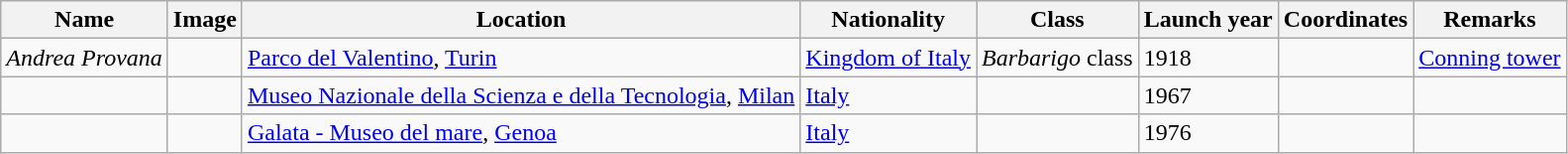<table class="wikitable">
<tr>
<th>Name</th>
<th>Image</th>
<th>Location</th>
<th>Nationality</th>
<th>Class</th>
<th>Launch year</th>
<th>Coordinates</th>
<th>Remarks</th>
</tr>
<tr>
<td><em>Andrea Provana</em></td>
<td></td>
<td><a href='#'>Parco del Valentino</a>, <a href='#'>Turin</a></td>
<td> <a href='#'>Kingdom of Italy</a></td>
<td><em>Barbarigo</em> class</td>
<td>1918</td>
<td></td>
<td><a href='#'>Conning tower</a></td>
</tr>
<tr>
<td></td>
<td></td>
<td><a href='#'>Museo Nazionale della Scienza e della Tecnologia</a>, <a href='#'>Milan</a></td>
<td> <a href='#'>Italy</a></td>
<td></td>
<td>1967</td>
<td></td>
<td></td>
</tr>
<tr>
<td></td>
<td></td>
<td><a href='#'>Galata - Museo del mare</a>, <a href='#'>Genoa</a></td>
<td> <a href='#'>Italy</a></td>
<td></td>
<td>1976</td>
<td></td>
<td></td>
</tr>
</table>
